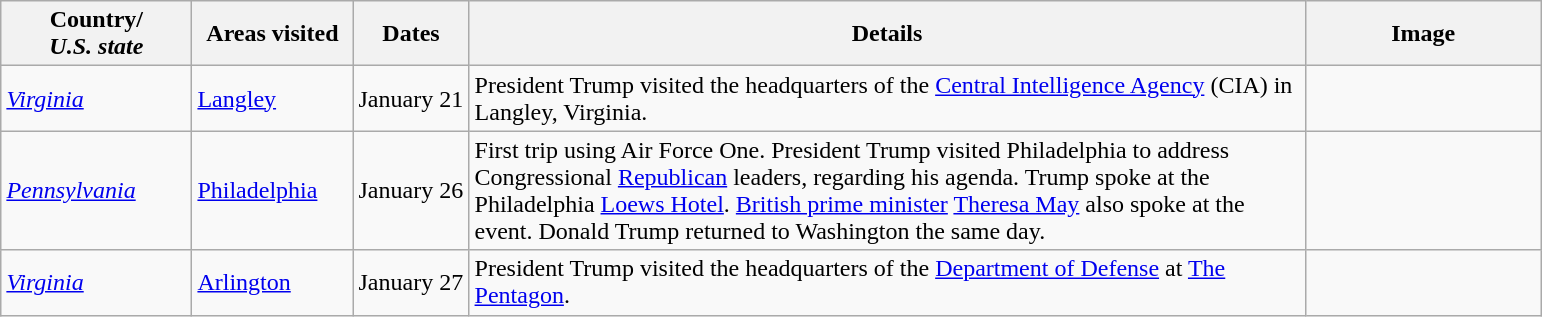<table class="wikitable" style="margin: 1em auto 1em auto">
<tr>
<th width=120>Country/<br><em>U.S. state</em></th>
<th width=100>Areas visited</th>
<th width=70>Dates</th>
<th width=550>Details</th>
<th width=150>Image</th>
</tr>
<tr>
<td> <em><a href='#'>Virginia</a></em></td>
<td><a href='#'>Langley</a></td>
<td>January 21</td>
<td>President Trump visited the headquarters of the <a href='#'>Central Intelligence Agency</a> (CIA) in Langley, Virginia.</td>
<td></td>
</tr>
<tr>
<td> <em><a href='#'>Pennsylvania</a></em></td>
<td><a href='#'>Philadelphia</a></td>
<td>January 26</td>
<td>First trip using Air Force One. President Trump visited Philadelphia to address Congressional <a href='#'>Republican</a> leaders, regarding his agenda. Trump spoke at the Philadelphia <a href='#'>Loews Hotel</a>. <a href='#'>British prime minister</a> <a href='#'>Theresa May</a> also spoke at the event. Donald Trump returned to Washington the same day.</td>
<td></td>
</tr>
<tr>
<td> <em><a href='#'>Virginia</a></em></td>
<td><a href='#'>Arlington</a></td>
<td>January 27</td>
<td>President Trump visited the headquarters of the <a href='#'>Department of Defense</a> at <a href='#'>The Pentagon</a>.</td>
<td></td>
</tr>
</table>
